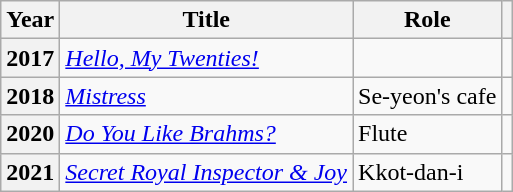<table class="wikitable plainrowheaders sortable">
<tr>
<th scope="col">Year</th>
<th scope="col">Title</th>
<th scope="col">Role</th>
<th scope="col" class="unsortable"></th>
</tr>
<tr>
<th scope="row">2017</th>
<td><em><a href='#'>Hello, My Twenties!</a></em></td>
<td></td>
<td style="text-align:center"></td>
</tr>
<tr>
<th scope="row">2018</th>
<td><em><a href='#'>Mistress</a></em></td>
<td>Se-yeon's cafe</td>
<td style="text-align:center"></td>
</tr>
<tr>
<th scope="row">2020</th>
<td><em><a href='#'>Do You Like Brahms?</a></em></td>
<td>Flute</td>
<td style="text-align:center"></td>
</tr>
<tr>
<th scope="row">2021</th>
<td><em><a href='#'>Secret Royal Inspector & Joy</a></em></td>
<td>Kkot-dan-i</td>
<td style="text-align:center"></td>
</tr>
</table>
